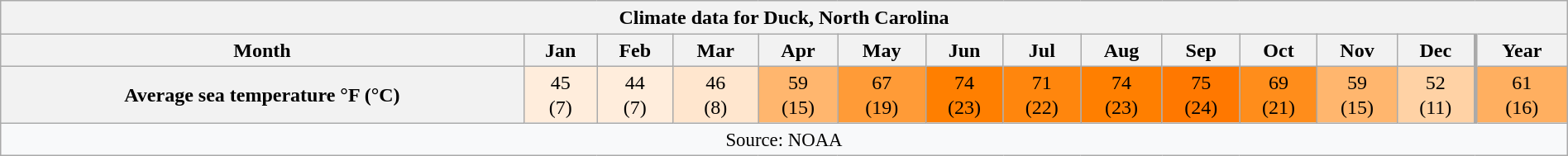<table style="width:100%;text-align:center;line-height:1.2em;margin-left:auto;margin-right:auto" class="wikitable mw-collapsible mw-collapsed">
<tr>
<th Colspan=14>Climate data for Duck, North Carolina</th>
</tr>
<tr>
<th>Month</th>
<th>Jan</th>
<th>Feb</th>
<th>Mar</th>
<th>Apr</th>
<th>May</th>
<th>Jun</th>
<th>Jul</th>
<th>Aug</th>
<th>Sep</th>
<th>Oct</th>
<th>Nov</th>
<th>Dec</th>
<th style="border-left-width:medium">Year</th>
</tr>
<tr>
<th>Average sea temperature °F (°C)</th>
<td style="background:#FFEDDC;color:#000000;">45<br>(7)</td>
<td style="background:#FFEDDC;color:#000000;">44<br>(7)</td>
<td style="background:#FFE6CE;color:#000000;">46<br>(8)</td>
<td style="background:#FFB66E;color:#000000;">59<br>(15)</td>
<td style="background:#FF9B37;color:#000000;">67<br>(19)</td>
<td style="background:#FF7F00;color:#000000;">74<br>(23)</td>
<td style="background:#FF860D;color:#000000;">71<br>(22)</td>
<td style="background:#FF7F00;color:#000000;">74<br>(23)</td>
<td style="background:#FF7800;color:#000000;">75<br>(24)</td>
<td style="background:#FF8D1B;color:#000000;">69<br>(21)</td>
<td style="background:#FFB66E;color:#000000;">59<br>(15)</td>
<td style="background:#FFD2A5;color:#000000;">52<br>(11)</td>
<td style="background:#FFAF60;color:#000000;border-left-width:medium">61<br>(16)</td>
</tr>
<tr>
<th Colspan=14 style="background:#f8f9fa;font-weight:normal;font-size:95%;">Source: NOAA</th>
</tr>
</table>
